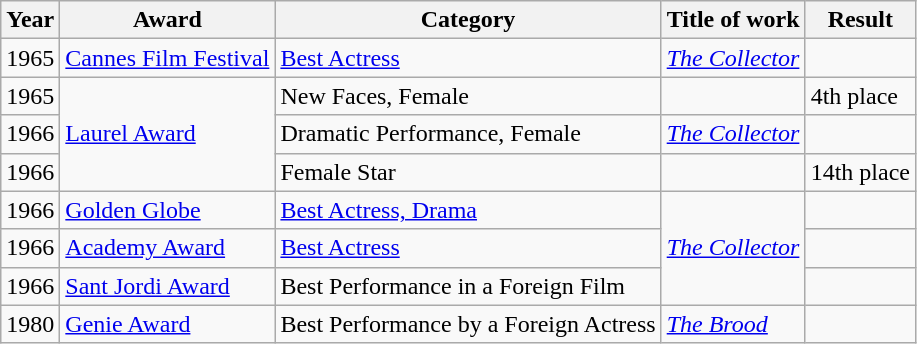<table class="wikitable sortable">
<tr>
<th>Year</th>
<th>Award</th>
<th>Category</th>
<th>Title of work</th>
<th>Result</th>
</tr>
<tr>
<td>1965</td>
<td><a href='#'>Cannes Film Festival</a></td>
<td><a href='#'>Best Actress</a></td>
<td><em><a href='#'>The Collector</a></em></td>
<td></td>
</tr>
<tr>
<td>1965</td>
<td rowspan="3"><a href='#'>Laurel Award</a></td>
<td>New Faces, Female</td>
<td></td>
<td>4th place</td>
</tr>
<tr>
<td>1966</td>
<td>Dramatic Performance, Female</td>
<td><em><a href='#'>The Collector</a></em></td>
<td></td>
</tr>
<tr>
<td>1966</td>
<td>Female Star</td>
<td></td>
<td>14th place</td>
</tr>
<tr>
<td>1966</td>
<td><a href='#'>Golden Globe</a></td>
<td><a href='#'>Best Actress, Drama</a></td>
<td rowspan="3"><em><a href='#'>The Collector</a></em></td>
<td></td>
</tr>
<tr>
<td>1966</td>
<td><a href='#'>Academy Award</a></td>
<td><a href='#'>Best Actress</a></td>
<td></td>
</tr>
<tr>
<td>1966</td>
<td><a href='#'>Sant Jordi Award</a></td>
<td>Best Performance in a Foreign Film</td>
<td></td>
</tr>
<tr>
<td>1980</td>
<td><a href='#'>Genie Award</a></td>
<td>Best Performance by a Foreign Actress</td>
<td><em><a href='#'>The Brood</a></em></td>
<td></td>
</tr>
</table>
